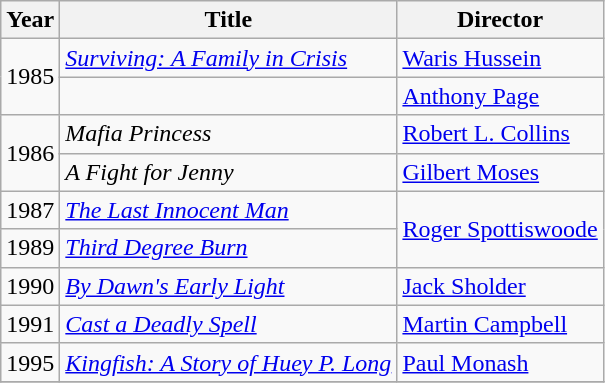<table class="wikitable">
<tr>
<th>Year</th>
<th>Title</th>
<th>Director</th>
</tr>
<tr>
<td rowspan=2>1985</td>
<td><em><a href='#'>Surviving: A Family in Crisis</a></em></td>
<td><a href='#'>Waris Hussein</a></td>
</tr>
<tr>
<td><em></em></td>
<td><a href='#'>Anthony Page</a></td>
</tr>
<tr>
<td rowspan=2>1986</td>
<td><em>Mafia Princess</em></td>
<td><a href='#'>Robert L. Collins</a></td>
</tr>
<tr>
<td><em>A Fight for Jenny</em></td>
<td><a href='#'>Gilbert Moses</a></td>
</tr>
<tr>
<td>1987</td>
<td><em><a href='#'>The Last Innocent Man</a></em></td>
<td rowspan=2><a href='#'>Roger Spottiswoode</a></td>
</tr>
<tr>
<td>1989</td>
<td><em><a href='#'>Third Degree Burn</a></em></td>
</tr>
<tr>
<td>1990</td>
<td><em><a href='#'>By Dawn's Early Light</a></em></td>
<td><a href='#'>Jack Sholder</a></td>
</tr>
<tr>
<td>1991</td>
<td><em><a href='#'>Cast a Deadly Spell</a></em></td>
<td><a href='#'>Martin Campbell</a></td>
</tr>
<tr>
<td>1995</td>
<td><em><a href='#'>Kingfish: A Story of Huey P. Long</a></em></td>
<td><a href='#'>Paul Monash</a></td>
</tr>
<tr>
</tr>
</table>
